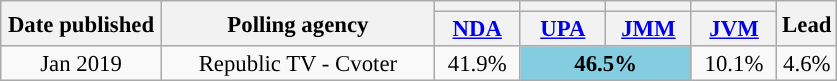<table class="wikitable sortable" style="text-align:center;font-size:95%;line-height:16px">
<tr>
<th rowspan="2" width="100px">Date published</th>
<th rowspan="2" width="175px">Polling agency</th>
<th style="background:"></th>
<th style="background:"></th>
<th style="background:"></th>
<th style="background:"></th>
<th rowspan="2">Lead</th>
</tr>
<tr>
<th width="50px" class="unsortable"><a href='#'>NDA</a></th>
<th width="50px" class="unsortable"><a href='#'>UPA</a></th>
<th width="50px" class="unsortable"><a href='#'>JMM</a></th>
<th width="50px" class="unsortable"><a href='#'>JVM</a></th>
</tr>
<tr>
<td>Jan 2019</td>
<td>Republic TV - Cvoter</td>
<td>41.9%</td>
<td colspan="2" style="background:#84CCE0"><strong>46.5%</strong></td>
<td>10.1%</td>
<td style="background:"><span>4.6%</span></td>
</tr>
</table>
